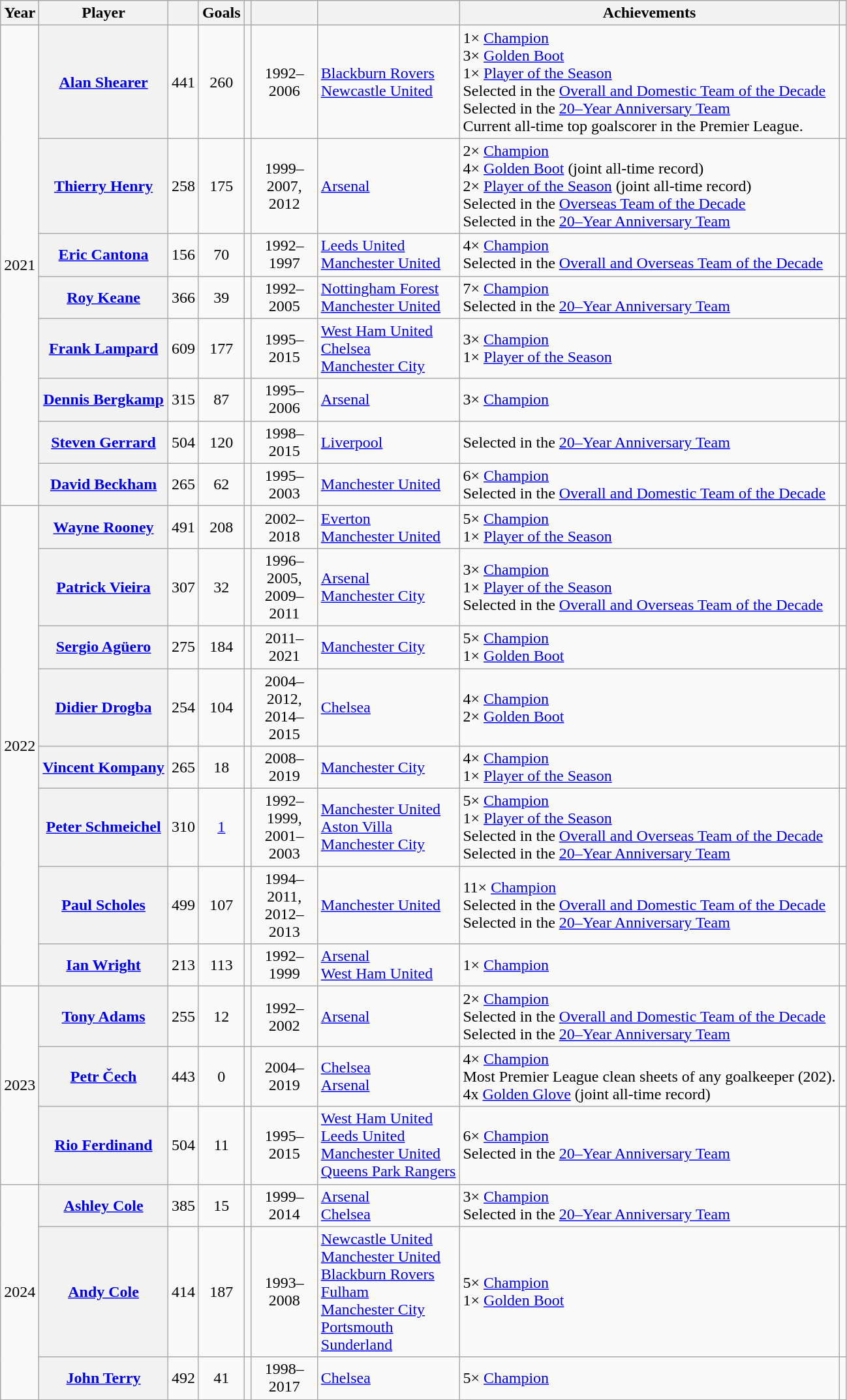<table class="wikitable sortable plainrowheaders" style="text-align: center">
<tr>
<th scope="col">Year</th>
<th scope="col">Player</th>
<th scope="col"></th>
<th scope="col">Goals</th>
<th scope="col"></th>
<th scope="col" style="width:60px"></th>
<th scope="col" class="unsortable"></th>
<th scope="col" class="unsortable">Achievements</th>
<th scope="col" class="unsortable"></th>
</tr>
<tr>
<td rowspan="8">2021</td>
<th scope="row" data-sort-value="Shearer, Alan"> <a href='#'>Alan Shearer</a></th>
<td>441</td>
<td>260</td>
<td></td>
<td>1992–2006</td>
<td style="text-align:left;"><a href='#'>Blackburn Rovers</a><br><a href='#'>Newcastle United</a></td>
<td style="text-align:left;">1× <a href='#'>Champion</a><br>3× <a href='#'>Golden Boot</a><br>1× <a href='#'>Player of the Season</a><br>Selected in the <a href='#'>Overall and Domestic Team of the Decade</a><br>Selected in the <a href='#'>20–Year Anniversary Team</a><br>Current all-time top goalscorer in the Premier League.</td>
<td></td>
</tr>
<tr>
<th scope="row" data-sort-value="Henry, Thierry"> <a href='#'>Thierry Henry</a></th>
<td>258</td>
<td>175</td>
<td></td>
<td>1999–2007, 2012</td>
<td style="text-align:left;"><a href='#'>Arsenal</a></td>
<td style="text-align:left;">2× <a href='#'>Champion</a><br>4× <a href='#'>Golden Boot</a> (joint all-time record)<br>2× <a href='#'>Player of the Season</a> (joint all-time record)<br>Selected in the <a href='#'>Overseas Team of the Decade</a><br>Selected in the <a href='#'>20–Year Anniversary Team</a></td>
<td></td>
</tr>
<tr>
<th scope="row" data-sort-value="Cantona, Eric"> <a href='#'>Eric Cantona</a></th>
<td>156</td>
<td>70</td>
<td></td>
<td>1992–1997</td>
<td style="text-align:left;"><a href='#'>Leeds United</a><br><a href='#'>Manchester United</a></td>
<td style="text-align:left;">4× <a href='#'>Champion</a><br>Selected in the <a href='#'>Overall and Overseas Team of the Decade</a></td>
<td></td>
</tr>
<tr>
<th scope="row" data-sort-value="Keane, Roy"> <a href='#'>Roy Keane</a></th>
<td>366</td>
<td>39</td>
<td></td>
<td>1992–2005</td>
<td style="text-align:left;"><a href='#'>Nottingham Forest</a><br><a href='#'>Manchester United</a></td>
<td style="text-align:left;">7× <a href='#'>Champion</a><br>Selected in the <a href='#'>20–Year Anniversary Team</a></td>
<td></td>
</tr>
<tr>
<th scope="row" data-sort-value="Lampard, Frank"> <a href='#'>Frank Lampard</a></th>
<td>609</td>
<td>177</td>
<td></td>
<td>1995–2015</td>
<td style="text-align:left;"><a href='#'>West Ham United</a><br><a href='#'>Chelsea</a><br><a href='#'>Manchester City</a></td>
<td style="text-align:left;">3× <a href='#'>Champion</a><br>1× <a href='#'>Player of the Season</a></td>
<td></td>
</tr>
<tr>
<th scope="row" data-sort-value="Bergkamp, Dennis"> <a href='#'>Dennis Bergkamp</a></th>
<td>315</td>
<td>87</td>
<td></td>
<td>1995–2006</td>
<td style="text-align:left;"><a href='#'>Arsenal</a></td>
<td style="text-align:left;">3× <a href='#'>Champion</a></td>
<td></td>
</tr>
<tr>
<th scope="row" data-sort-value="Gerrard, Steven"> <a href='#'>Steven Gerrard</a></th>
<td>504</td>
<td>120</td>
<td></td>
<td>1998–2015</td>
<td style="text-align:left;"><a href='#'>Liverpool</a></td>
<td style="text-align:left;">Selected in the <a href='#'>20–Year Anniversary Team</a></td>
<td></td>
</tr>
<tr>
<th scope="row" data-sort-value="Beckham, David"> <a href='#'>David Beckham</a></th>
<td>265</td>
<td>62</td>
<td></td>
<td>1995–2003</td>
<td style="text-align:left;"><a href='#'>Manchester United</a></td>
<td style="text-align:left;">6× <a href='#'>Champion</a><br>Selected in the <a href='#'>Overall and Domestic Team of the Decade</a></td>
<td></td>
</tr>
<tr>
<td rowspan="8">2022</td>
<th scope="row" data-sort-value="Rooney, Wayne"> <a href='#'>Wayne Rooney</a></th>
<td>491</td>
<td>208</td>
<td></td>
<td>2002–2018</td>
<td style="text-align:left;"><a href='#'>Everton</a><br><a href='#'>Manchester United</a></td>
<td style="text-align:left;">5× <a href='#'>Champion</a><br>1× <a href='#'>Player of the Season</a></td>
<td></td>
</tr>
<tr>
<th scope="row" data-sort-value="Vieira, Patrick"> <a href='#'>Patrick Vieira</a></th>
<td>307</td>
<td>32</td>
<td></td>
<td>1996–2005, 2009–2011</td>
<td style="text-align:left;"><a href='#'>Arsenal</a><br><a href='#'>Manchester City</a></td>
<td style="text-align:left;">3× <a href='#'>Champion</a><br>1× <a href='#'>Player of the Season</a><br>Selected in the <a href='#'>Overall and Overseas Team of the Decade</a></td>
<td></td>
</tr>
<tr>
<th scope="row" data-sort-value="Aguero, Sergio"> <a href='#'>Sergio Agüero</a></th>
<td>275</td>
<td>184</td>
<td></td>
<td>2011–2021</td>
<td style="text-align:left;"><a href='#'>Manchester City</a></td>
<td style="text-align:left;">5× <a href='#'>Champion</a><br>1× <a href='#'>Golden Boot</a></td>
<td></td>
</tr>
<tr>
<th scope="row" data-sort-value="Drogba, Didier"> <a href='#'>Didier Drogba</a></th>
<td>254</td>
<td>104</td>
<td></td>
<td>2004–2012, 2014–2015</td>
<td style="text-align:left;"><a href='#'>Chelsea</a></td>
<td style="text-align:left;">4× <a href='#'>Champion</a><br>2× <a href='#'>Golden Boot</a></td>
<td></td>
</tr>
<tr>
<th scope="row" data-sort-value="Kompany, Vincent"> <a href='#'>Vincent Kompany</a></th>
<td>265</td>
<td>18</td>
<td></td>
<td>2008–2019</td>
<td style="text-align:left;"><a href='#'>Manchester City</a></td>
<td style="text-align:left;">4× <a href='#'>Champion</a><br>1× <a href='#'>Player of the Season</a></td>
<td></td>
</tr>
<tr>
<th scope="row" data-sort-value="Schmeichel, Peter"> <a href='#'>Peter Schmeichel</a></th>
<td>310</td>
<td><a href='#'>1</a></td>
<td></td>
<td>1992–1999, 2001–2003</td>
<td style="text-align:left;"><a href='#'>Manchester United</a><br><a href='#'>Aston Villa</a><br><a href='#'>Manchester City</a></td>
<td style="text-align:left;">5× <a href='#'>Champion</a><br>1× <a href='#'>Player of the Season</a><br>Selected in the <a href='#'>Overall and Overseas Team of the Decade</a><br>Selected in the <a href='#'>20–Year Anniversary Team</a></td>
<td></td>
</tr>
<tr>
<th scope="row" data-sort-value="Scholes, Paul"> <a href='#'>Paul Scholes</a></th>
<td>499</td>
<td>107</td>
<td></td>
<td>1994–2011, 2012–2013</td>
<td style="text-align:left;"><a href='#'>Manchester United</a></td>
<td style="text-align:left;">11× <a href='#'>Champion</a><br>Selected in the <a href='#'>Overall and Domestic Team of the Decade</a><br>Selected in the <a href='#'>20–Year Anniversary Team</a></td>
<td></td>
</tr>
<tr>
<th scope="row" data-sort-value="Wright, Ian"> <a href='#'>Ian Wright</a></th>
<td>213</td>
<td>113</td>
<td></td>
<td>1992–1999</td>
<td style="text-align:left;"><a href='#'>Arsenal</a><br><a href='#'>West Ham United</a></td>
<td style="text-align:left;">1× <a href='#'>Champion</a></td>
<td></td>
</tr>
<tr>
<td rowspan="3">2023</td>
<th scope="row" data-sort-value="Adams, Tony"> <a href='#'>Tony Adams</a></th>
<td>255</td>
<td>12</td>
<td></td>
<td>1992–2002</td>
<td style="text-align:left;"><a href='#'>Arsenal</a></td>
<td style="text-align:left;">2× <a href='#'>Champion</a><br>Selected in the <a href='#'>Overall and Domestic Team of the Decade</a><br>Selected in the <a href='#'>20–Year Anniversary Team</a></td>
<td></td>
</tr>
<tr>
<th scope="row" data-sort-value="Čech, Petr"> <a href='#'>Petr Čech</a></th>
<td>443</td>
<td>0</td>
<td></td>
<td>2004–2019</td>
<td style="text-align:left;"><a href='#'>Chelsea</a><br><a href='#'>Arsenal</a></td>
<td style="text-align:left;">4× <a href='#'>Champion</a><br>Most Premier League clean sheets of any goalkeeper (202).<br>4x <a href='#'>Golden Glove</a> (joint all-time record)</td>
<td></td>
</tr>
<tr>
<th scope="row" data-sort-value="Ferdinand, Rio"> <a href='#'>Rio Ferdinand</a></th>
<td>504</td>
<td>11</td>
<td></td>
<td>1995–2015</td>
<td style="text-align:left;"><a href='#'>West Ham United</a><br><a href='#'>Leeds United</a><br><a href='#'>Manchester United</a><br><a href='#'>Queens Park Rangers</a></td>
<td style="text-align:left;">6× <a href='#'>Champion</a><br>Selected in the <a href='#'>20–Year Anniversary Team</a></td>
<td></td>
</tr>
<tr>
<td rowspan="3">2024</td>
<th scope="row" data-sort-value="Cole, Ashley"> <a href='#'>Ashley Cole</a></th>
<td>385</td>
<td>15</td>
<td></td>
<td>1999–2014</td>
<td style="text-align:left;"><a href='#'>Arsenal</a><br><a href='#'>Chelsea</a></td>
<td style="text-align:left;">3× <a href='#'>Champion</a><br>Selected in the <a href='#'>20–Year Anniversary Team</a></td>
<td></td>
</tr>
<tr>
<th scope="row" data-sort-value="Cole, Andy"> <a href='#'>Andy Cole</a></th>
<td>414</td>
<td>187</td>
<td></td>
<td>1993–2008</td>
<td style="text-align:left;"><a href='#'>Newcastle United</a><br><a href='#'>Manchester United</a><br><a href='#'>Blackburn Rovers</a><br><a href='#'>Fulham</a><br><a href='#'>Manchester City</a><br><a href='#'>Portsmouth</a><br><a href='#'>Sunderland</a></td>
<td style="text-align:left;">5× <a href='#'>Champion</a><br>1× <a href='#'>Golden Boot</a></td>
<td></td>
</tr>
<tr>
<th scope="row" data-sort-value="Terry, John"> <a href='#'>John Terry</a></th>
<td>492</td>
<td>41</td>
<td></td>
<td>1998–2017</td>
<td style="text-align:left;"><a href='#'>Chelsea</a></td>
<td style="text-align:left;">5× <a href='#'>Champion</a></td>
<td></td>
</tr>
</table>
